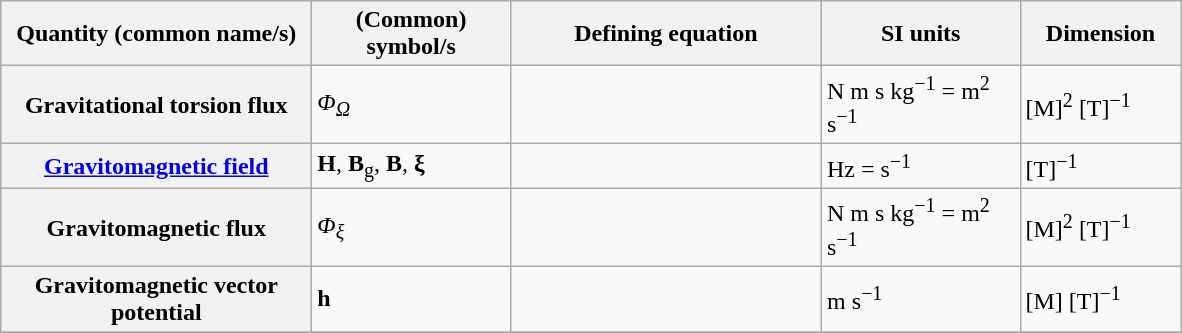<table class="wikitable">
<tr>
<th scope="col" width="200">Quantity (common name/s)</th>
<th scope="col" width="125">(Common) symbol/s</th>
<th scope="col" width="200">Defining equation</th>
<th scope="col" width="125">SI units</th>
<th scope="col" width="100">Dimension</th>
</tr>
<tr>
<th>Gravitational torsion flux</th>
<td><em>Φ<sub>Ω</sub></em></td>
<td></td>
<td>N m s kg<sup>−1</sup> = m<sup>2</sup> s<sup>−1</sup></td>
<td>[M]<sup>2</sup> [T]<sup>−1</sup></td>
</tr>
<tr>
<th><a href='#'>Gravitomagnetic field</a></th>
<td><strong>H</strong>, <strong>B</strong><sub>g</sub>, <strong>B</strong>, <strong>ξ</strong></td>
<td></td>
<td>Hz = s<sup>−1</sup></td>
<td>[T]<sup>−1</sup></td>
</tr>
<tr>
<th>Gravitomagnetic flux</th>
<td><em>Φ<sub>ξ</sub></em></td>
<td></td>
<td>N m s kg<sup>−1</sup> = m<sup>2</sup> s<sup>−1</sup></td>
<td>[M]<sup>2</sup> [T]<sup>−1</sup></td>
</tr>
<tr>
<th>Gravitomagnetic vector potential </th>
<td><strong>h</strong></td>
<td></td>
<td>m s<sup>−1</sup></td>
<td>[M] [T]<sup>−1</sup></td>
</tr>
<tr>
</tr>
</table>
